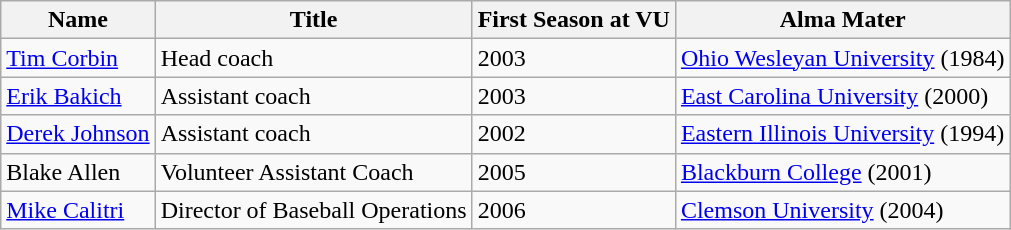<table class="wikitable">
<tr>
<th>Name</th>
<th>Title</th>
<th>First Season at VU</th>
<th>Alma Mater</th>
</tr>
<tr>
<td><a href='#'>Tim Corbin</a></td>
<td>Head coach</td>
<td>2003</td>
<td><a href='#'>Ohio Wesleyan University</a> (1984)</td>
</tr>
<tr>
<td><a href='#'>Erik Bakich</a></td>
<td>Assistant coach</td>
<td>2003</td>
<td><a href='#'>East Carolina University</a> (2000)</td>
</tr>
<tr>
<td><a href='#'>Derek Johnson</a></td>
<td>Assistant coach</td>
<td>2002</td>
<td><a href='#'>Eastern Illinois University</a> (1994)</td>
</tr>
<tr>
<td>Blake Allen</td>
<td>Volunteer Assistant Coach</td>
<td>2005</td>
<td><a href='#'>Blackburn College</a> (2001)</td>
</tr>
<tr>
<td><a href='#'>Mike Calitri</a></td>
<td>Director of Baseball Operations</td>
<td>2006</td>
<td><a href='#'>Clemson University</a> (2004)</td>
</tr>
</table>
